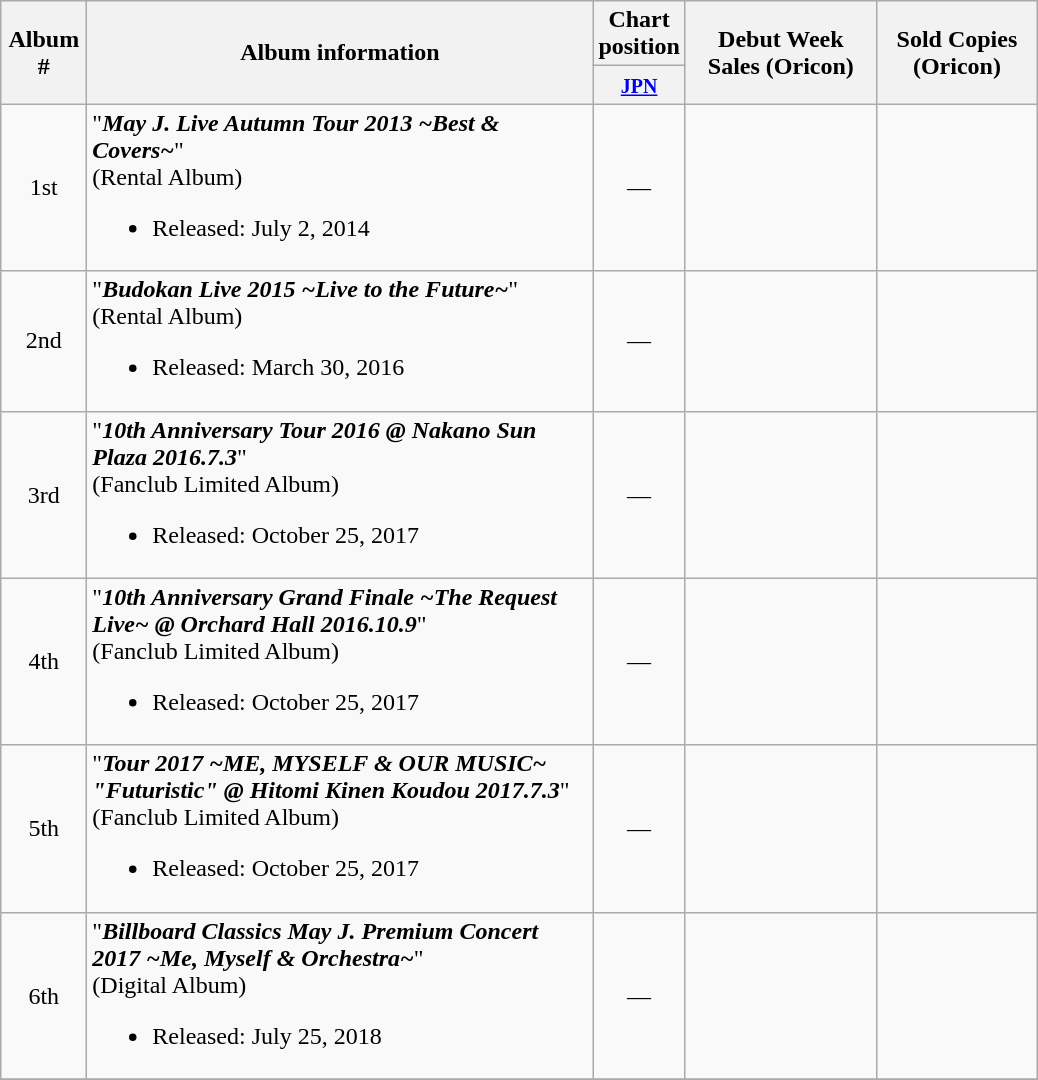<table class="wikitable">
<tr>
<th width="50" rowspan="2">Album #</th>
<th width="330" rowspan="2">Album information</th>
<th>Chart position</th>
<th width="120" rowspan="2">Debut Week Sales (Oricon)</th>
<th width="100" rowspan="2">Sold Copies (Oricon)</th>
</tr>
<tr>
<th width="30"><small><a href='#'>JPN</a></small></th>
</tr>
<tr>
<td align="center">1st</td>
<td align="left">"<strong><em>May J. Live Autumn Tour 2013 ~Best & Covers~</em></strong>"<br>(Rental Album)<br><ul><li>Released: July 2, 2014</li></ul></td>
<td align="center">—</td>
<td align="center"></td>
<td align="center"></td>
</tr>
<tr>
<td align="center">2nd</td>
<td align="left">"<strong><em>Budokan Live 2015 ~Live to the Future~</em></strong>"<br>(Rental Album)<br><ul><li>Released: March 30, 2016</li></ul></td>
<td align="center">—</td>
<td align="center"></td>
<td align="center"></td>
</tr>
<tr>
<td align="center">3rd</td>
<td align="left">"<strong><em>10th Anniversary Tour 2016 @ Nakano Sun Plaza 2016.7.3</em></strong>" <br>(Fanclub Limited Album)<br><ul><li>Released: October 25, 2017</li></ul></td>
<td align="center">—</td>
<td align="center"></td>
<td align="center"></td>
</tr>
<tr>
<td align="center">4th</td>
<td align="left">"<strong><em>10th Anniversary Grand Finale ~The Request Live~ @ Orchard Hall 2016.10.9</em></strong>" <br>(Fanclub Limited Album)<br><ul><li>Released: October 25, 2017</li></ul></td>
<td align="center">—</td>
<td align="center"></td>
<td align="center"></td>
</tr>
<tr>
<td align="center">5th</td>
<td align="left">"<strong><em>Tour 2017 ~ME, MYSELF & OUR MUSIC~ "Futuristic" @ Hitomi Kinen Koudou 2017.7.3</em></strong>" <br>(Fanclub Limited Album)<br><ul><li>Released: October 25, 2017</li></ul></td>
<td align="center">—</td>
<td align="center"></td>
<td align="center"></td>
</tr>
<tr>
<td align="center">6th</td>
<td align="left">"<strong><em>Billboard Classics May J. Premium Concert 2017 ~Me, Myself & Orchestra~</em></strong>" <br>(Digital Album)<br><ul><li>Released: July 25, 2018</li></ul></td>
<td align="center">—</td>
<td align="center"></td>
<td align="center"></td>
</tr>
<tr>
</tr>
</table>
